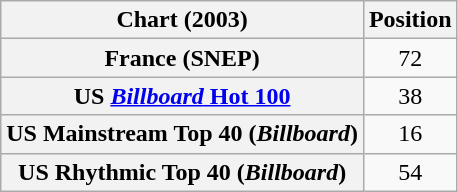<table class="wikitable sortable plainrowheaders" style="text-align:center">
<tr>
<th scope="col">Chart (2003)</th>
<th scope="col">Position</th>
</tr>
<tr>
<th scope="row">France (SNEP)</th>
<td>72</td>
</tr>
<tr>
<th scope="row">US <a href='#'><em>Billboard</em> Hot 100</a></th>
<td>38</td>
</tr>
<tr>
<th scope="row">US Mainstream Top 40 (<em>Billboard</em>)</th>
<td>16</td>
</tr>
<tr>
<th scope="row">US Rhythmic Top 40 (<em>Billboard</em>)</th>
<td>54</td>
</tr>
</table>
